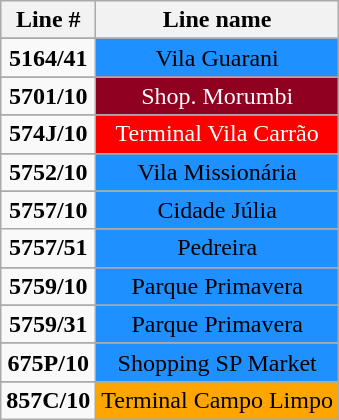<table class="wikitable">
<tr>
<th align="center">Line #</th>
<th align="center">Line name</th>
</tr>
<tr>
</tr>
<tr>
<td align="center"><strong>5164/41</strong></td>
<td align="center" bgcolor="#1E90FF">Vila Guarani</td>
</tr>
<tr>
</tr>
<tr>
<td align="center"><strong>5701/10</strong></td>
<td align="center" bgcolor="#900020" style="color:white">Shop. Morumbi</td>
</tr>
<tr>
</tr>
<tr>
<td align="center"><strong>574J/10</strong></td>
<td align="center" bgcolor="red" style="color:white">Terminal Vila Carrão</td>
</tr>
<tr>
</tr>
<tr>
<td align="center"><strong>5752/10</strong></td>
<td align="center" bgcolor="#1E90FF">Vila Missionária</td>
</tr>
<tr>
</tr>
<tr>
<td align="center"><strong>5757/10</strong></td>
<td align="center" bgcolor="#1E90FF">Cidade Júlia</td>
</tr>
<tr>
<td align="center"><strong>5757/51</strong></td>
<td align="center" bgcolor="#1E90FF">Pedreira</td>
</tr>
<tr>
</tr>
<tr>
<td align="center"><strong>5759/10</strong></td>
<td align="center" bgcolor="#1E90FF">Parque Primavera</td>
</tr>
<tr>
</tr>
<tr>
<td align="center"><strong>5759/31</strong></td>
<td align="center" bgcolor="#1E90FF">Parque Primavera</td>
</tr>
<tr>
</tr>
<tr>
</tr>
<tr>
</tr>
<tr>
</tr>
<tr>
<td align="center"><strong>675P/10</strong></td>
<td align="center" bgcolor="#1E90FF">Shopping SP Market</td>
</tr>
<tr>
</tr>
<tr>
<td align="center"><strong>857C/10</strong></td>
<td align="center" bgcolor="orange">Terminal Campo Limpo</td>
</tr>
</table>
